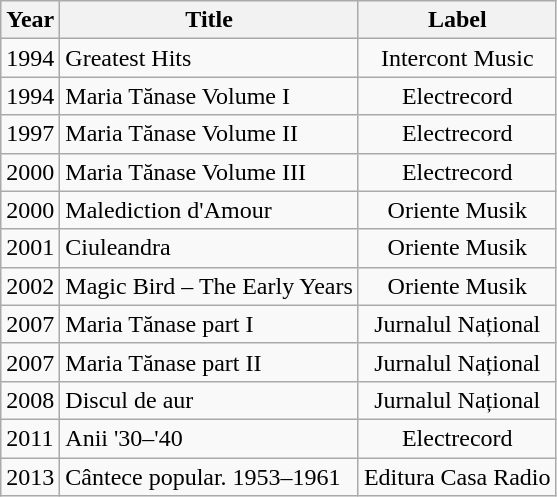<table class="wikitable">
<tr>
<th>Year</th>
<th>Title</th>
<th>Label</th>
</tr>
<tr>
<td align="left" valign="top">1994</td>
<td align="left" valign="top">Greatest Hits</td>
<td align="center" valign="top">Intercont Music</td>
</tr>
<tr>
<td align="left" valign="top">1994</td>
<td align="left" valign="top">Maria Tănase Volume I</td>
<td align="center" valign="top">Electrecord</td>
</tr>
<tr>
<td align="left" valign="top">1997</td>
<td align="left" valign="top">Maria Tănase Volume II</td>
<td align="center" valign="top">Electrecord</td>
</tr>
<tr>
<td align="left" valign="top">2000</td>
<td align="left" valign="top">Maria Tănase Volume III</td>
<td align="center" valign="top">Electrecord</td>
</tr>
<tr>
<td align="left" valign="top">2000</td>
<td align="left" valign="top">Malediction d'Amour</td>
<td align="center" valign="top">Oriente Musik</td>
</tr>
<tr>
<td align="left" valign="top">2001</td>
<td align="left" valign="top">Ciuleandra</td>
<td align="center" valign="top">Oriente Musik</td>
</tr>
<tr>
<td align="left" valign="top">2002</td>
<td align="left" valign="top">Magic Bird – The Early Years</td>
<td align="center" valign="top">Oriente Musik</td>
</tr>
<tr>
<td align="left" valign="top">2007</td>
<td align="left" valign="top">Maria Tănase part I</td>
<td align="center" valign="top">Jurnalul Național</td>
</tr>
<tr>
<td align="left" valign="top">2007</td>
<td align="left" valign="top">Maria Tănase part II</td>
<td align="center" valign="top">Jurnalul Național</td>
</tr>
<tr>
<td align="left" valign="top">2008</td>
<td align="left" valign="top">Discul de aur</td>
<td align="center" valign="top">Jurnalul Național</td>
</tr>
<tr>
<td align="left" valign="top">2011</td>
<td align="left" valign="top">Anii '30–'40</td>
<td align="center" valign="top">Electrecord</td>
</tr>
<tr>
<td align="left" valign="top">2013</td>
<td align="left" valign="top">Cântece popular. 1953–1961</td>
<td align="center" valign="top">Editura Casa Radio</td>
</tr>
</table>
